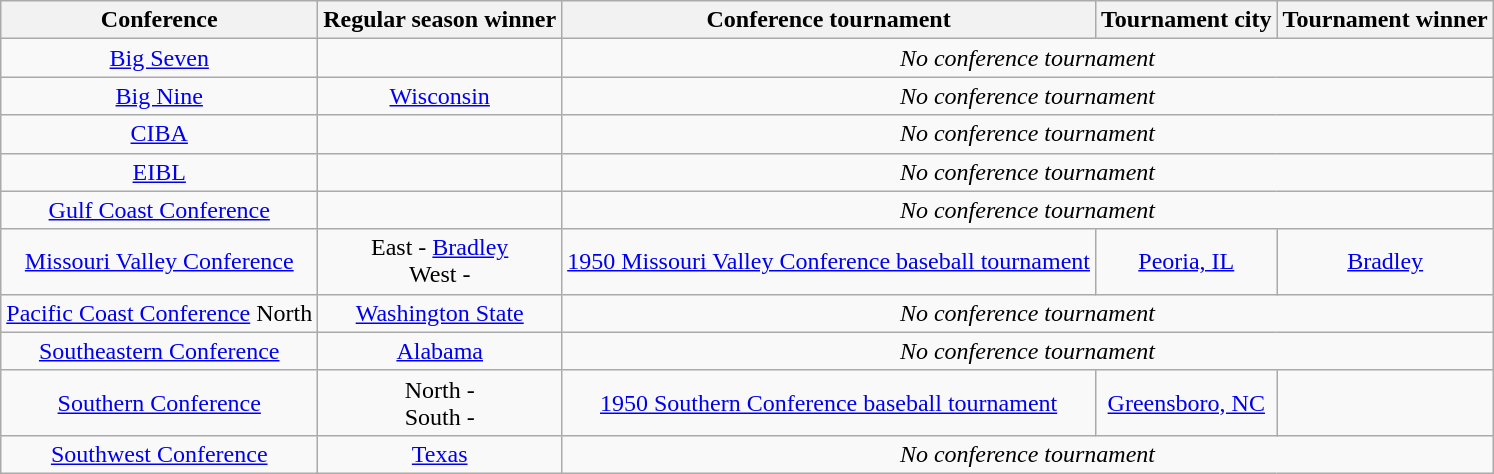<table class="wikitable" style="text-align:center;">
<tr>
<th>Conference</th>
<th>Regular season winner</th>
<th>Conference tournament</th>
<th>Tournament city</th>
<th>Tournament winner</th>
</tr>
<tr>
<td><a href='#'>Big Seven</a></td>
<td></td>
<td colspan=3><em>No conference tournament</em></td>
</tr>
<tr>
<td><a href='#'>Big Nine</a></td>
<td><a href='#'>Wisconsin</a><br></td>
<td colspan=3><em>No conference tournament</em></td>
</tr>
<tr>
<td><a href='#'>CIBA</a></td>
<td></td>
<td colspan=3><em>No conference tournament</em></td>
</tr>
<tr>
<td><a href='#'>EIBL</a></td>
<td><br></td>
<td colspan=3><em>No conference tournament</em></td>
</tr>
<tr>
<td><a href='#'>Gulf Coast Conference</a></td>
<td></td>
<td colspan=3><em>No conference tournament</em></td>
</tr>
<tr>
<td><a href='#'>Missouri Valley Conference</a></td>
<td>East - <a href='#'>Bradley</a><br>West - </td>
<td><a href='#'>1950 Missouri Valley Conference baseball tournament</a></td>
<td><a href='#'>Peoria, IL</a></td>
<td><a href='#'>Bradley</a></td>
</tr>
<tr>
<td><a href='#'>Pacific Coast Conference</a> North</td>
<td><a href='#'>Washington State</a></td>
<td colspan=3><em>No conference tournament</em></td>
</tr>
<tr>
<td><a href='#'>Southeastern Conference</a></td>
<td><a href='#'>Alabama</a></td>
<td colspan=3><em>No conference tournament</em></td>
</tr>
<tr>
<td><a href='#'>Southern Conference</a></td>
<td>North - <br>South - </td>
<td><a href='#'>1950 Southern Conference baseball tournament</a></td>
<td><a href='#'>Greensboro, NC</a></td>
<td></td>
</tr>
<tr>
<td><a href='#'>Southwest Conference</a></td>
<td><a href='#'>Texas</a></td>
<td colspan=3><em>No conference tournament</em></td>
</tr>
</table>
